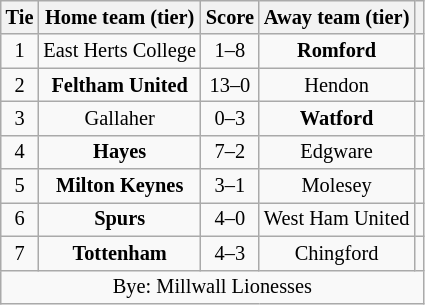<table class="wikitable" style="text-align:center; font-size:85%">
<tr>
<th>Tie</th>
<th>Home team (tier)</th>
<th>Score</th>
<th>Away team (tier)</th>
<th></th>
</tr>
<tr>
<td align="center">1</td>
<td>East Herts College</td>
<td align="center">1–8</td>
<td><strong>Romford</strong></td>
<td></td>
</tr>
<tr>
<td align="center">2</td>
<td><strong>Feltham United</strong></td>
<td align="center">13–0</td>
<td>Hendon</td>
<td></td>
</tr>
<tr>
<td align="center">3</td>
<td>Gallaher</td>
<td align="center">0–3</td>
<td><strong>Watford</strong></td>
<td></td>
</tr>
<tr>
<td align="center">4</td>
<td><strong>Hayes</strong></td>
<td align="center">7–2</td>
<td>Edgware</td>
<td></td>
</tr>
<tr>
<td align="center">5</td>
<td><strong>Milton Keynes</strong></td>
<td align="center">3–1</td>
<td>Molesey</td>
<td></td>
</tr>
<tr>
<td align="center">6</td>
<td><strong>Spurs</strong></td>
<td align="center">4–0</td>
<td>West Ham United</td>
<td></td>
</tr>
<tr>
<td align="center">7</td>
<td><strong>Tottenham</strong></td>
<td align="center">4–3</td>
<td>Chingford</td>
<td></td>
</tr>
<tr>
<td colspan="5" align="center">Bye: Millwall Lionesses</td>
</tr>
</table>
